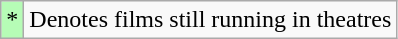<table class="wikitable">
<tr>
<td style="background:#b6fcb6;">*</td>
<td>Denotes films still running in theatres</td>
</tr>
</table>
